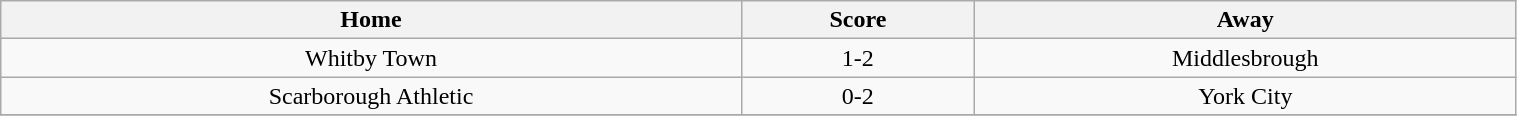<table class="wikitable " style="text-align:center; width:80%;">
<tr>
<th>Home</th>
<th>Score</th>
<th>Away</th>
</tr>
<tr>
<td>Whitby Town</td>
<td>1-2</td>
<td>Middlesbrough</td>
</tr>
<tr>
<td>Scarborough Athletic</td>
<td>0-2</td>
<td>York City</td>
</tr>
<tr>
</tr>
</table>
